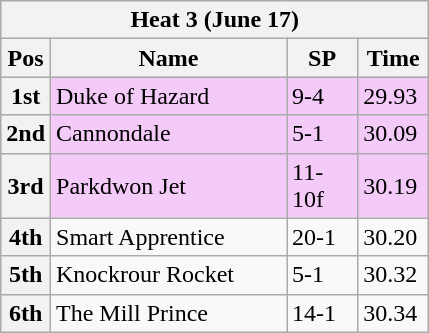<table class="wikitable">
<tr>
<th colspan="6">Heat 3 (June 17)</th>
</tr>
<tr>
<th width=20>Pos</th>
<th width=150>Name</th>
<th width=40>SP</th>
<th width=40>Time</th>
</tr>
<tr style="background: #f4caf9;">
<th>1st</th>
<td>Duke of Hazard</td>
<td>9-4</td>
<td>29.93</td>
</tr>
<tr style="background: #f4caf9;">
<th>2nd</th>
<td>Cannondale</td>
<td>5-1</td>
<td>30.09</td>
</tr>
<tr style="background: #f4caf9;">
<th>3rd</th>
<td>Parkdwon Jet</td>
<td>11-10f</td>
<td>30.19</td>
</tr>
<tr>
<th>4th</th>
<td>Smart Apprentice</td>
<td>20-1</td>
<td>30.20</td>
</tr>
<tr>
<th>5th</th>
<td>Knockrour Rocket</td>
<td>5-1</td>
<td>30.32</td>
</tr>
<tr>
<th>6th</th>
<td>The Mill Prince</td>
<td>14-1</td>
<td>30.34</td>
</tr>
</table>
